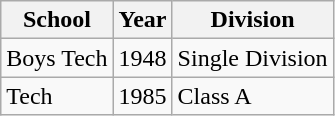<table class="wikitable">
<tr>
<th>School</th>
<th>Year</th>
<th>Division</th>
</tr>
<tr>
<td>Boys Tech</td>
<td>1948</td>
<td>Single Division</td>
</tr>
<tr>
<td>Tech</td>
<td>1985</td>
<td>Class A</td>
</tr>
</table>
